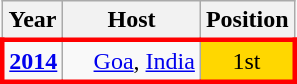<table class="wikitable" style="text-align: center;">
<tr>
<th>Year</th>
<th>Host</th>
<th>Position</th>
</tr>
<tr style="border: 3px solid red">
<td><strong><a href='#'>2014</a></strong></td>
<td style="text-align: left; padding-left: 20px;"> <a href='#'>Goa</a>, <a href='#'>India</a></td>
<td style="background:gold">1st</td>
</tr>
</table>
